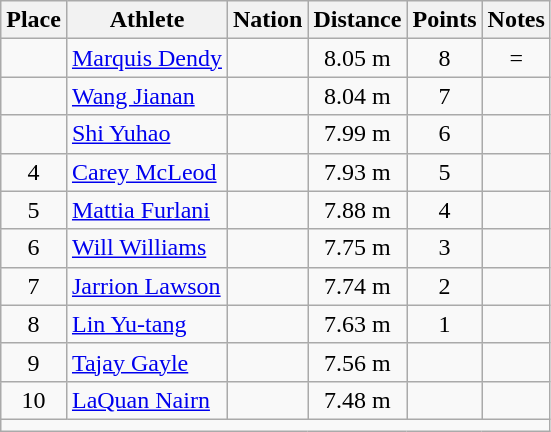<table class="wikitable mw-datatable sortable" style="text-align:center;">
<tr>
<th scope="col">Place</th>
<th scope="col">Athlete</th>
<th scope="col">Nation</th>
<th scope="col">Distance</th>
<th scope="col">Points</th>
<th scope="col">Notes</th>
</tr>
<tr>
<td></td>
<td align="left"><a href='#'>Marquis Dendy</a></td>
<td align="left"></td>
<td>8.05 m </td>
<td>8</td>
<td>=</td>
</tr>
<tr>
<td></td>
<td align="left"><a href='#'>Wang Jianan</a></td>
<td align="left"></td>
<td>8.04 m </td>
<td>7</td>
<td></td>
</tr>
<tr>
<td></td>
<td align="left"><a href='#'>Shi Yuhao</a></td>
<td align="left"></td>
<td>7.99 m </td>
<td>6</td>
<td></td>
</tr>
<tr>
<td>4</td>
<td align="left"><a href='#'>Carey McLeod</a></td>
<td align="left"></td>
<td>7.93 m </td>
<td>5</td>
<td></td>
</tr>
<tr>
<td>5</td>
<td align="left"><a href='#'>Mattia Furlani</a></td>
<td align="left"></td>
<td>7.88 m </td>
<td>4</td>
<td></td>
</tr>
<tr>
<td>6</td>
<td align="left"><a href='#'>Will Williams</a></td>
<td align="left"></td>
<td>7.75 m </td>
<td>3</td>
<td></td>
</tr>
<tr>
<td>7</td>
<td align="left"><a href='#'>Jarrion Lawson</a></td>
<td align="left"></td>
<td>7.74 m </td>
<td>2</td>
<td></td>
</tr>
<tr>
<td>8</td>
<td align="left"><a href='#'>Lin Yu-tang</a></td>
<td align="left"></td>
<td>7.63 m </td>
<td>1</td>
<td></td>
</tr>
<tr>
<td>9</td>
<td align="left"><a href='#'>Tajay Gayle</a></td>
<td align="left"></td>
<td>7.56 m </td>
<td></td>
<td></td>
</tr>
<tr>
<td>10</td>
<td align="left"><a href='#'>LaQuan Nairn</a></td>
<td align="left"></td>
<td>7.48 m </td>
<td></td>
<td></td>
</tr>
<tr class="sortbottom">
<td colspan="6"></td>
</tr>
</table>
